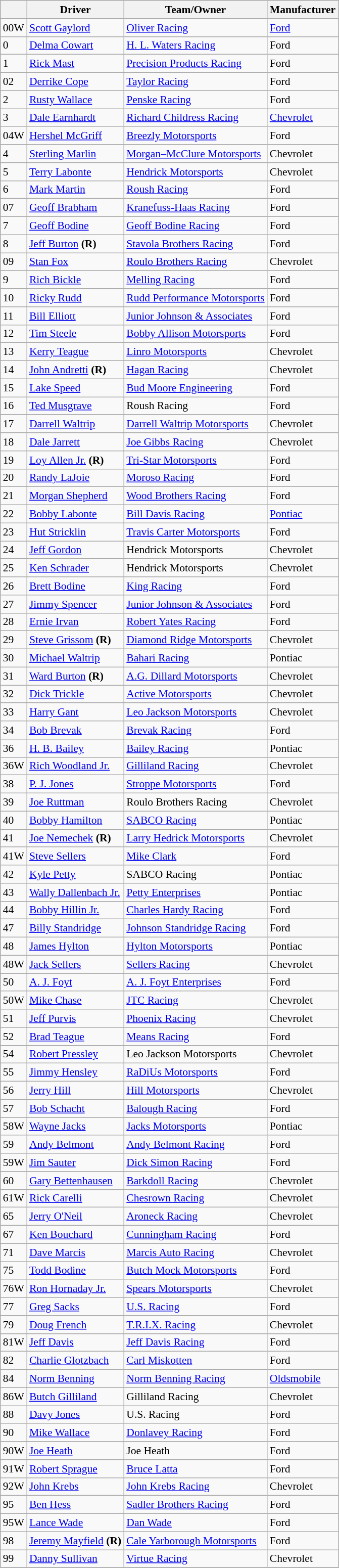<table class="wikitable" style="font-size:90%">
<tr>
<th></th>
<th>Driver</th>
<th>Team/Owner</th>
<th>Manufacturer</th>
</tr>
<tr>
<td>00W</td>
<td><a href='#'>Scott Gaylord</a></td>
<td><a href='#'>Oliver Racing</a></td>
<td><a href='#'>Ford</a></td>
</tr>
<tr>
<td>0</td>
<td><a href='#'>Delma Cowart</a></td>
<td><a href='#'>H. L. Waters Racing</a></td>
<td>Ford</td>
</tr>
<tr>
<td>1</td>
<td><a href='#'>Rick Mast</a></td>
<td><a href='#'>Precision Products Racing</a></td>
<td>Ford</td>
</tr>
<tr>
<td>02</td>
<td><a href='#'>Derrike Cope</a></td>
<td><a href='#'>Taylor Racing</a></td>
<td>Ford</td>
</tr>
<tr>
<td>2</td>
<td><a href='#'>Rusty Wallace</a></td>
<td><a href='#'>Penske Racing</a></td>
<td>Ford</td>
</tr>
<tr>
<td>3</td>
<td><a href='#'>Dale Earnhardt</a></td>
<td><a href='#'>Richard Childress Racing</a></td>
<td><a href='#'>Chevrolet</a></td>
</tr>
<tr>
<td>04W</td>
<td><a href='#'>Hershel McGriff</a></td>
<td><a href='#'>Breezly Motorsports</a></td>
<td>Ford</td>
</tr>
<tr>
<td>4</td>
<td><a href='#'>Sterling Marlin</a></td>
<td><a href='#'>Morgan–McClure Motorsports</a></td>
<td>Chevrolet</td>
</tr>
<tr>
<td>5</td>
<td><a href='#'>Terry Labonte</a></td>
<td><a href='#'>Hendrick Motorsports</a></td>
<td>Chevrolet</td>
</tr>
<tr>
<td>6</td>
<td><a href='#'>Mark Martin</a></td>
<td><a href='#'>Roush Racing</a></td>
<td>Ford</td>
</tr>
<tr>
<td>07</td>
<td><a href='#'>Geoff Brabham</a></td>
<td><a href='#'>Kranefuss-Haas Racing</a></td>
<td>Ford</td>
</tr>
<tr>
<td>7</td>
<td><a href='#'>Geoff Bodine</a></td>
<td><a href='#'>Geoff Bodine Racing</a></td>
<td>Ford</td>
</tr>
<tr>
<td>8</td>
<td><a href='#'>Jeff Burton</a> <strong>(R)</strong></td>
<td><a href='#'>Stavola Brothers Racing</a></td>
<td>Ford</td>
</tr>
<tr>
<td>09</td>
<td><a href='#'>Stan Fox</a></td>
<td><a href='#'>Roulo Brothers Racing</a></td>
<td>Chevrolet</td>
</tr>
<tr>
<td>9</td>
<td><a href='#'>Rich Bickle</a></td>
<td><a href='#'>Melling Racing</a></td>
<td>Ford</td>
</tr>
<tr>
<td>10</td>
<td><a href='#'>Ricky Rudd</a></td>
<td><a href='#'>Rudd Performance Motorsports</a></td>
<td>Ford</td>
</tr>
<tr>
<td>11</td>
<td><a href='#'>Bill Elliott</a></td>
<td><a href='#'>Junior Johnson & Associates</a></td>
<td>Ford</td>
</tr>
<tr>
<td>12</td>
<td><a href='#'>Tim Steele</a></td>
<td><a href='#'>Bobby Allison Motorsports</a></td>
<td>Ford</td>
</tr>
<tr>
<td>13</td>
<td><a href='#'>Kerry Teague</a></td>
<td><a href='#'>Linro Motorsports</a></td>
<td>Chevrolet</td>
</tr>
<tr>
<td>14</td>
<td><a href='#'>John Andretti</a> <strong>(R)</strong></td>
<td><a href='#'>Hagan Racing</a></td>
<td>Chevrolet</td>
</tr>
<tr>
<td>15</td>
<td><a href='#'>Lake Speed</a></td>
<td><a href='#'>Bud Moore Engineering</a></td>
<td>Ford</td>
</tr>
<tr>
<td>16</td>
<td><a href='#'>Ted Musgrave</a></td>
<td>Roush Racing</td>
<td>Ford</td>
</tr>
<tr>
<td>17</td>
<td><a href='#'>Darrell Waltrip</a></td>
<td><a href='#'>Darrell Waltrip Motorsports</a></td>
<td>Chevrolet</td>
</tr>
<tr>
<td>18</td>
<td><a href='#'>Dale Jarrett</a></td>
<td><a href='#'>Joe Gibbs Racing</a></td>
<td>Chevrolet</td>
</tr>
<tr>
<td>19</td>
<td><a href='#'>Loy Allen Jr.</a> <strong>(R)</strong></td>
<td><a href='#'>Tri-Star Motorsports</a></td>
<td>Ford</td>
</tr>
<tr>
<td>20</td>
<td><a href='#'>Randy LaJoie</a></td>
<td><a href='#'>Moroso Racing</a></td>
<td>Ford</td>
</tr>
<tr>
<td>21</td>
<td><a href='#'>Morgan Shepherd</a></td>
<td><a href='#'>Wood Brothers Racing</a></td>
<td>Ford</td>
</tr>
<tr>
<td>22</td>
<td><a href='#'>Bobby Labonte</a></td>
<td><a href='#'>Bill Davis Racing</a></td>
<td><a href='#'>Pontiac</a></td>
</tr>
<tr>
<td>23</td>
<td><a href='#'>Hut Stricklin</a></td>
<td><a href='#'>Travis Carter Motorsports</a></td>
<td>Ford</td>
</tr>
<tr>
<td>24</td>
<td><a href='#'>Jeff Gordon</a></td>
<td>Hendrick Motorsports</td>
<td>Chevrolet</td>
</tr>
<tr>
<td>25</td>
<td><a href='#'>Ken Schrader</a></td>
<td>Hendrick Motorsports</td>
<td>Chevrolet</td>
</tr>
<tr>
<td>26</td>
<td><a href='#'>Brett Bodine</a></td>
<td><a href='#'>King Racing</a></td>
<td>Ford</td>
</tr>
<tr>
<td>27</td>
<td><a href='#'>Jimmy Spencer</a></td>
<td><a href='#'>Junior Johnson & Associates</a></td>
<td>Ford</td>
</tr>
<tr>
<td>28</td>
<td><a href='#'>Ernie Irvan</a></td>
<td><a href='#'>Robert Yates Racing</a></td>
<td>Ford</td>
</tr>
<tr>
<td>29</td>
<td><a href='#'>Steve Grissom</a> <strong>(R)</strong></td>
<td><a href='#'>Diamond Ridge Motorsports</a></td>
<td>Chevrolet</td>
</tr>
<tr>
<td>30</td>
<td><a href='#'>Michael Waltrip</a></td>
<td><a href='#'>Bahari Racing</a></td>
<td>Pontiac</td>
</tr>
<tr>
<td>31</td>
<td><a href='#'>Ward Burton</a> <strong>(R)</strong></td>
<td><a href='#'>A.G. Dillard Motorsports</a></td>
<td>Chevrolet</td>
</tr>
<tr>
<td>32</td>
<td><a href='#'>Dick Trickle</a></td>
<td><a href='#'>Active Motorsports</a></td>
<td>Chevrolet</td>
</tr>
<tr>
<td>33</td>
<td><a href='#'>Harry Gant</a></td>
<td><a href='#'>Leo Jackson Motorsports</a></td>
<td>Chevrolet</td>
</tr>
<tr>
<td>34</td>
<td><a href='#'>Bob Brevak</a></td>
<td><a href='#'>Brevak Racing</a></td>
<td>Ford</td>
</tr>
<tr>
<td>36</td>
<td><a href='#'>H. B. Bailey</a></td>
<td><a href='#'>Bailey Racing</a></td>
<td>Pontiac</td>
</tr>
<tr>
<td>36W</td>
<td><a href='#'>Rich Woodland Jr.</a></td>
<td><a href='#'>Gilliland Racing</a></td>
<td>Chevrolet</td>
</tr>
<tr>
<td>38</td>
<td><a href='#'>P. J. Jones</a></td>
<td><a href='#'>Stroppe Motorsports</a></td>
<td>Ford</td>
</tr>
<tr>
<td>39</td>
<td><a href='#'>Joe Ruttman</a></td>
<td>Roulo Brothers Racing</td>
<td>Chevrolet</td>
</tr>
<tr>
<td>40</td>
<td><a href='#'>Bobby Hamilton</a></td>
<td><a href='#'>SABCO Racing</a></td>
<td>Pontiac</td>
</tr>
<tr>
<td>41</td>
<td><a href='#'>Joe Nemechek</a> <strong>(R)</strong></td>
<td><a href='#'>Larry Hedrick Motorsports</a></td>
<td>Chevrolet</td>
</tr>
<tr>
<td>41W</td>
<td><a href='#'>Steve Sellers</a></td>
<td><a href='#'>Mike Clark</a></td>
<td>Ford</td>
</tr>
<tr>
<td>42</td>
<td><a href='#'>Kyle Petty</a></td>
<td>SABCO Racing</td>
<td>Pontiac</td>
</tr>
<tr>
<td>43</td>
<td><a href='#'>Wally Dallenbach Jr.</a></td>
<td><a href='#'>Petty Enterprises</a></td>
<td>Pontiac</td>
</tr>
<tr>
<td>44</td>
<td><a href='#'>Bobby Hillin Jr.</a></td>
<td><a href='#'>Charles Hardy Racing</a></td>
<td>Ford</td>
</tr>
<tr>
<td>47</td>
<td><a href='#'>Billy Standridge</a></td>
<td><a href='#'>Johnson Standridge Racing</a></td>
<td>Ford</td>
</tr>
<tr>
<td>48</td>
<td><a href='#'>James Hylton</a></td>
<td><a href='#'>Hylton Motorsports</a></td>
<td>Pontiac</td>
</tr>
<tr>
<td>48W</td>
<td><a href='#'>Jack Sellers</a></td>
<td><a href='#'>Sellers Racing</a></td>
<td>Chevrolet</td>
</tr>
<tr>
<td>50</td>
<td><a href='#'>A. J. Foyt</a></td>
<td><a href='#'>A. J. Foyt Enterprises</a></td>
<td>Ford</td>
</tr>
<tr>
<td>50W</td>
<td><a href='#'>Mike Chase</a></td>
<td><a href='#'>JTC Racing</a></td>
<td>Chevrolet</td>
</tr>
<tr>
<td>51</td>
<td><a href='#'>Jeff Purvis</a></td>
<td><a href='#'>Phoenix Racing</a></td>
<td>Chevrolet</td>
</tr>
<tr>
<td>52</td>
<td><a href='#'>Brad Teague</a></td>
<td><a href='#'>Means Racing</a></td>
<td>Ford</td>
</tr>
<tr>
<td>54</td>
<td><a href='#'>Robert Pressley</a></td>
<td>Leo Jackson Motorsports</td>
<td>Chevrolet</td>
</tr>
<tr>
<td>55</td>
<td><a href='#'>Jimmy Hensley</a></td>
<td><a href='#'>RaDiUs Motorsports</a></td>
<td>Ford</td>
</tr>
<tr>
<td>56</td>
<td><a href='#'>Jerry Hill</a></td>
<td><a href='#'>Hill Motorsports</a></td>
<td>Chevrolet</td>
</tr>
<tr>
<td>57</td>
<td><a href='#'>Bob Schacht</a></td>
<td><a href='#'>Balough Racing</a></td>
<td>Ford</td>
</tr>
<tr>
<td>58W</td>
<td><a href='#'>Wayne Jacks</a></td>
<td><a href='#'>Jacks Motorsports</a></td>
<td>Pontiac</td>
</tr>
<tr>
<td>59</td>
<td><a href='#'>Andy Belmont</a></td>
<td><a href='#'>Andy Belmont Racing</a></td>
<td>Ford</td>
</tr>
<tr>
<td>59W</td>
<td><a href='#'>Jim Sauter</a></td>
<td><a href='#'>Dick Simon Racing</a></td>
<td>Ford</td>
</tr>
<tr>
<td>60</td>
<td><a href='#'>Gary Bettenhausen</a></td>
<td><a href='#'>Barkdoll Racing</a></td>
<td>Chevrolet</td>
</tr>
<tr>
<td>61W</td>
<td><a href='#'>Rick Carelli</a></td>
<td><a href='#'>Chesrown Racing</a></td>
<td>Chevrolet</td>
</tr>
<tr>
<td>65</td>
<td><a href='#'>Jerry O'Neil</a></td>
<td><a href='#'>Aroneck Racing</a></td>
<td>Chevrolet</td>
</tr>
<tr>
<td>67</td>
<td><a href='#'>Ken Bouchard</a></td>
<td><a href='#'>Cunningham Racing</a></td>
<td>Ford</td>
</tr>
<tr>
<td>71</td>
<td><a href='#'>Dave Marcis</a></td>
<td><a href='#'>Marcis Auto Racing</a></td>
<td>Chevrolet</td>
</tr>
<tr>
<td>75</td>
<td><a href='#'>Todd Bodine</a></td>
<td><a href='#'>Butch Mock Motorsports</a></td>
<td>Ford</td>
</tr>
<tr>
<td>76W</td>
<td><a href='#'>Ron Hornaday Jr.</a></td>
<td><a href='#'>Spears Motorsports</a></td>
<td>Chevrolet</td>
</tr>
<tr>
<td>77</td>
<td><a href='#'>Greg Sacks</a></td>
<td><a href='#'>U.S. Racing</a></td>
<td>Ford</td>
</tr>
<tr>
<td>79</td>
<td><a href='#'>Doug French</a></td>
<td><a href='#'>T.R.I.X. Racing</a></td>
<td>Chevrolet</td>
</tr>
<tr>
<td>81W</td>
<td><a href='#'>Jeff Davis</a></td>
<td><a href='#'>Jeff Davis Racing</a></td>
<td>Ford</td>
</tr>
<tr>
<td>82</td>
<td><a href='#'>Charlie Glotzbach</a></td>
<td><a href='#'>Carl Miskotten</a></td>
<td>Ford</td>
</tr>
<tr>
<td>84</td>
<td><a href='#'>Norm Benning</a></td>
<td><a href='#'>Norm Benning Racing</a></td>
<td><a href='#'>Oldsmobile</a></td>
</tr>
<tr>
<td>86W</td>
<td><a href='#'>Butch Gilliland</a></td>
<td>Gilliland Racing</td>
<td>Chevrolet</td>
</tr>
<tr>
<td>88</td>
<td><a href='#'>Davy Jones</a></td>
<td>U.S. Racing</td>
<td>Ford</td>
</tr>
<tr>
<td>90</td>
<td><a href='#'>Mike Wallace</a></td>
<td><a href='#'>Donlavey Racing</a></td>
<td>Ford</td>
</tr>
<tr>
<td>90W</td>
<td><a href='#'>Joe Heath</a></td>
<td>Joe Heath</td>
<td>Ford</td>
</tr>
<tr>
<td>91W</td>
<td><a href='#'>Robert Sprague</a></td>
<td><a href='#'>Bruce Latta</a></td>
<td>Ford</td>
</tr>
<tr>
<td>92W</td>
<td><a href='#'>John Krebs</a></td>
<td><a href='#'>John Krebs Racing</a></td>
<td>Chevrolet</td>
</tr>
<tr>
<td>95</td>
<td><a href='#'>Ben Hess</a></td>
<td><a href='#'>Sadler Brothers Racing</a></td>
<td>Ford</td>
</tr>
<tr>
<td>95W</td>
<td><a href='#'>Lance Wade</a></td>
<td><a href='#'>Dan Wade</a></td>
<td>Ford</td>
</tr>
<tr>
<td>98</td>
<td><a href='#'>Jeremy Mayfield</a> <strong>(R)</strong></td>
<td><a href='#'>Cale Yarborough Motorsports</a></td>
<td>Ford</td>
</tr>
<tr>
<td>99</td>
<td><a href='#'>Danny Sullivan</a></td>
<td><a href='#'>Virtue Racing</a></td>
<td>Chevrolet</td>
</tr>
<tr>
</tr>
</table>
